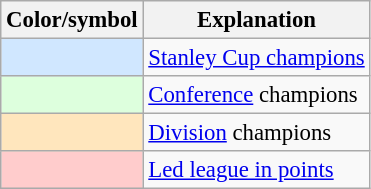<table class="wikitable" style="font-size:95%">
<tr>
<th scope="col">Color/symbol</th>
<th scope="col">Explanation</th>
</tr>
<tr>
<th scope="row" style="background:#D0E7FF"></th>
<td><a href='#'>Stanley Cup champions</a></td>
</tr>
<tr>
<th scope="row" style="background:#DDFFDD"></th>
<td><a href='#'>Conference</a> champions</td>
</tr>
<tr>
<th scope="row" style="background:#FFE6BD"></th>
<td><a href='#'>Division</a> champions</td>
</tr>
<tr>
<th scope="row" style="background:#FFCCCC"></th>
<td><a href='#'>Led league in points</a></td>
</tr>
</table>
